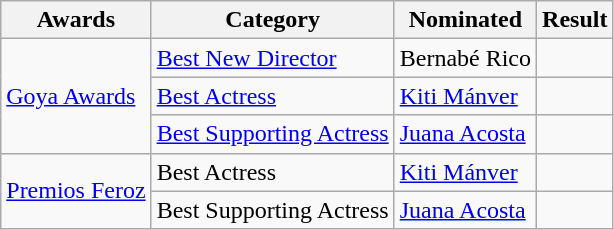<table class="wikitable">
<tr>
<th>Awards</th>
<th>Category</th>
<th>Nominated</th>
<th>Result</th>
</tr>
<tr>
<td rowspan=3><a href='#'>Goya Awards</a></td>
<td><a href='#'>Best New Director</a></td>
<td>Bernabé Rico</td>
<td></td>
</tr>
<tr>
<td><a href='#'>Best Actress</a></td>
<td><a href='#'>Kiti Mánver</a></td>
<td></td>
</tr>
<tr>
<td><a href='#'>Best Supporting Actress</a></td>
<td><a href='#'>Juana Acosta</a></td>
<td></td>
</tr>
<tr>
<td rowspan=2><a href='#'>Premios Feroz</a></td>
<td>Best Actress</td>
<td><a href='#'>Kiti Mánver</a></td>
<td></td>
</tr>
<tr>
<td>Best Supporting Actress</td>
<td><a href='#'>Juana Acosta</a></td>
<td></td>
</tr>
</table>
